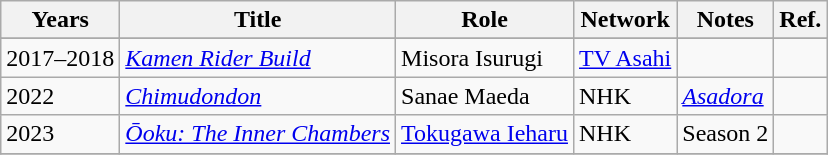<table class="wikitable">
<tr>
<th>Years</th>
<th>Title</th>
<th>Role</th>
<th>Network</th>
<th>Notes</th>
<th>Ref.</th>
</tr>
<tr>
</tr>
<tr>
<td>2017–2018</td>
<td><em><a href='#'>Kamen Rider Build</a></em></td>
<td>Misora Isurugi</td>
<td><a href='#'>TV Asahi</a></td>
<td></td>
<td></td>
</tr>
<tr>
<td>2022</td>
<td><em><a href='#'>Chimudondon</a></em></td>
<td>Sanae Maeda</td>
<td>NHK</td>
<td><em><a href='#'>Asadora</a></em></td>
<td></td>
</tr>
<tr>
<td>2023</td>
<td><em><a href='#'>Ōoku: The Inner Chambers</a></em></td>
<td><a href='#'>Tokugawa Ieharu</a></td>
<td>NHK</td>
<td>Season 2</td>
<td></td>
</tr>
<tr>
</tr>
</table>
